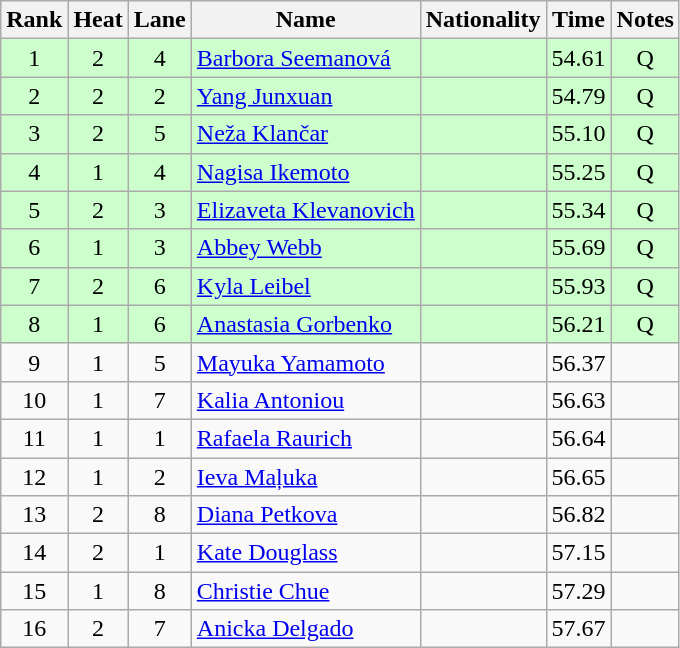<table class="wikitable sortable" style="text-align:center">
<tr>
<th>Rank</th>
<th>Heat</th>
<th>Lane</th>
<th>Name</th>
<th>Nationality</th>
<th>Time</th>
<th>Notes</th>
</tr>
<tr bgcolor=ccffcc>
<td>1</td>
<td>2</td>
<td>4</td>
<td align=left><a href='#'>Barbora Seemanová</a></td>
<td align=left></td>
<td>54.61</td>
<td>Q</td>
</tr>
<tr bgcolor=ccffcc>
<td>2</td>
<td>2</td>
<td>2</td>
<td align=left><a href='#'>Yang Junxuan</a></td>
<td align=left></td>
<td>54.79</td>
<td>Q</td>
</tr>
<tr bgcolor=ccffcc>
<td>3</td>
<td>2</td>
<td>5</td>
<td align=left><a href='#'>Neža Klančar</a></td>
<td align=left></td>
<td>55.10</td>
<td>Q</td>
</tr>
<tr bgcolor=ccffcc>
<td>4</td>
<td>1</td>
<td>4</td>
<td align=left><a href='#'>Nagisa Ikemoto</a></td>
<td align=left></td>
<td>55.25</td>
<td>Q</td>
</tr>
<tr bgcolor=ccffcc>
<td>5</td>
<td>2</td>
<td>3</td>
<td align=left><a href='#'>Elizaveta Klevanovich</a></td>
<td align=left></td>
<td>55.34</td>
<td>Q</td>
</tr>
<tr bgcolor=ccffcc>
<td>6</td>
<td>1</td>
<td>3</td>
<td align=left><a href='#'>Abbey Webb</a></td>
<td align=left></td>
<td>55.69</td>
<td>Q</td>
</tr>
<tr bgcolor=ccffcc>
<td>7</td>
<td>2</td>
<td>6</td>
<td align=left><a href='#'>Kyla Leibel</a></td>
<td align=left></td>
<td>55.93</td>
<td>Q</td>
</tr>
<tr bgcolor=ccffcc>
<td>8</td>
<td>1</td>
<td>6</td>
<td align=left><a href='#'>Anastasia Gorbenko</a></td>
<td align=left></td>
<td>56.21</td>
<td>Q</td>
</tr>
<tr>
<td>9</td>
<td>1</td>
<td>5</td>
<td align=left><a href='#'>Mayuka Yamamoto</a></td>
<td align=left></td>
<td>56.37</td>
<td></td>
</tr>
<tr>
<td>10</td>
<td>1</td>
<td>7</td>
<td align=left><a href='#'>Kalia Antoniou</a></td>
<td align=left></td>
<td>56.63</td>
<td></td>
</tr>
<tr>
<td>11</td>
<td>1</td>
<td>1</td>
<td align=left><a href='#'>Rafaela Raurich</a></td>
<td align=left></td>
<td>56.64</td>
<td></td>
</tr>
<tr>
<td>12</td>
<td>1</td>
<td>2</td>
<td align=left><a href='#'>Ieva Maļuka</a></td>
<td align=left></td>
<td>56.65</td>
<td></td>
</tr>
<tr>
<td>13</td>
<td>2</td>
<td>8</td>
<td align=left><a href='#'>Diana Petkova</a></td>
<td align=left></td>
<td>56.82</td>
<td></td>
</tr>
<tr>
<td>14</td>
<td>2</td>
<td>1</td>
<td align=left><a href='#'>Kate Douglass</a></td>
<td align=left></td>
<td>57.15</td>
<td></td>
</tr>
<tr>
<td>15</td>
<td>1</td>
<td>8</td>
<td align=left><a href='#'>Christie Chue</a></td>
<td align=left></td>
<td>57.29</td>
<td></td>
</tr>
<tr>
<td>16</td>
<td>2</td>
<td>7</td>
<td align=left><a href='#'>Anicka Delgado</a></td>
<td align=left></td>
<td>57.67</td>
<td></td>
</tr>
</table>
